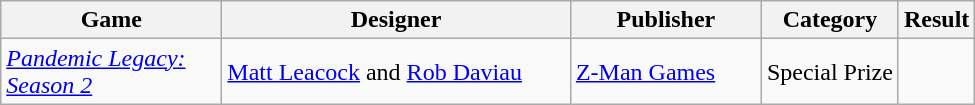<table class="wikitable">
<tr>
<th style="width:140px;">Game</th>
<th style="width:225px;">Designer</th>
<th style="width:120px;">Publisher</th>
<th>Category</th>
<th>Result</th>
</tr>
<tr>
<td><a href='#'><em>Pandemic Legacy: Season 2</em></a></td>
<td><a href='#'>Matt Leacock</a> and <a href='#'>Rob Daviau</a></td>
<td><a href='#'>Z-Man Games</a></td>
<td>Special Prize</td>
<td></td>
</tr>
</table>
